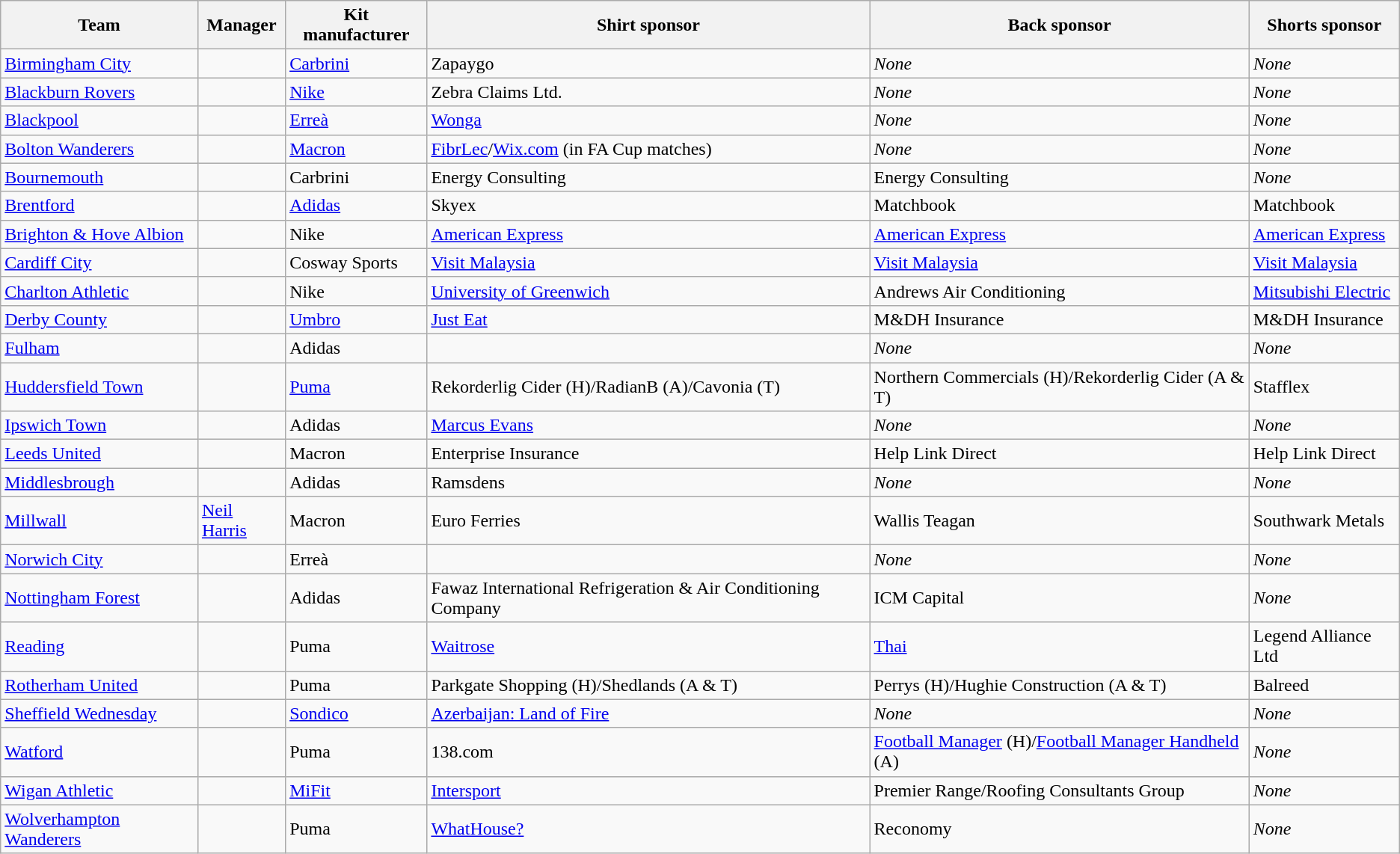<table class="wikitable sortable" style="text-align: left;">
<tr>
<th>Team</th>
<th>Manager</th>
<th>Kit manufacturer</th>
<th>Shirt sponsor</th>
<th>Back sponsor</th>
<th>Shorts sponsor</th>
</tr>
<tr>
<td><a href='#'>Birmingham City</a></td>
<td> </td>
<td><a href='#'>Carbrini</a></td>
<td>Zapaygo</td>
<td><em>None</em></td>
<td><em>None</em></td>
</tr>
<tr>
<td><a href='#'>Blackburn Rovers</a></td>
<td> </td>
<td><a href='#'>Nike</a></td>
<td>Zebra Claims Ltd.</td>
<td><em>None</em></td>
<td><em>None</em></td>
</tr>
<tr>
<td><a href='#'>Blackpool</a></td>
<td> </td>
<td><a href='#'>Erreà</a></td>
<td><a href='#'>Wonga</a></td>
<td><em>None</em></td>
<td><em>None</em></td>
</tr>
<tr>
<td><a href='#'>Bolton Wanderers</a></td>
<td> </td>
<td><a href='#'>Macron</a></td>
<td><a href='#'>FibrLec</a>/<a href='#'>Wix.com</a> (in FA Cup matches)</td>
<td><em>None</em></td>
<td><em>None</em></td>
</tr>
<tr>
<td><a href='#'>Bournemouth</a></td>
<td> </td>
<td>Carbrini</td>
<td>Energy Consulting</td>
<td>Energy Consulting</td>
<td><em>None</em></td>
</tr>
<tr>
<td><a href='#'>Brentford</a></td>
<td> </td>
<td><a href='#'>Adidas</a></td>
<td>Skyex</td>
<td>Matchbook</td>
<td>Matchbook</td>
</tr>
<tr>
<td><a href='#'>Brighton & Hove Albion</a></td>
<td> </td>
<td>Nike</td>
<td><a href='#'>American Express</a></td>
<td><a href='#'>American Express</a></td>
<td><a href='#'>American Express</a></td>
</tr>
<tr>
<td><a href='#'>Cardiff City</a></td>
<td> </td>
<td>Cosway Sports</td>
<td><a href='#'>Visit Malaysia</a></td>
<td><a href='#'>Visit Malaysia</a></td>
<td><a href='#'>Visit Malaysia</a></td>
</tr>
<tr>
<td><a href='#'>Charlton Athletic</a></td>
<td> </td>
<td>Nike</td>
<td><a href='#'>University of Greenwich</a></td>
<td>Andrews Air Conditioning</td>
<td><a href='#'>Mitsubishi Electric</a></td>
</tr>
<tr>
<td><a href='#'>Derby County</a></td>
<td> </td>
<td><a href='#'>Umbro</a></td>
<td><a href='#'>Just Eat</a></td>
<td>M&DH Insurance</td>
<td>M&DH Insurance</td>
</tr>
<tr>
<td><a href='#'>Fulham</a></td>
<td> </td>
<td>Adidas</td>
<td></td>
<td><em>None</em></td>
<td><em>None</em></td>
</tr>
<tr>
<td><a href='#'>Huddersfield Town</a></td>
<td> </td>
<td><a href='#'>Puma</a></td>
<td>Rekorderlig Cider (H)/RadianB (A)/Cavonia (T)</td>
<td>Northern Commercials (H)/Rekorderlig Cider (A & T)</td>
<td>Stafflex</td>
</tr>
<tr>
<td><a href='#'>Ipswich Town</a></td>
<td> </td>
<td>Adidas</td>
<td><a href='#'>Marcus Evans</a></td>
<td><em>None</em></td>
<td><em>None</em></td>
</tr>
<tr>
<td><a href='#'>Leeds United</a></td>
<td> </td>
<td>Macron</td>
<td>Enterprise Insurance</td>
<td>Help Link Direct</td>
<td>Help Link Direct</td>
</tr>
<tr>
<td><a href='#'>Middlesbrough</a></td>
<td> </td>
<td>Adidas</td>
<td>Ramsdens</td>
<td><em>None</em></td>
<td><em>None</em></td>
</tr>
<tr>
<td><a href='#'>Millwall</a></td>
<td> <a href='#'>Neil Harris</a></td>
<td>Macron</td>
<td>Euro Ferries</td>
<td>Wallis Teagan</td>
<td>Southwark Metals</td>
</tr>
<tr>
<td><a href='#'>Norwich City</a></td>
<td> </td>
<td>Erreà</td>
<td></td>
<td><em>None</em></td>
<td><em>None</em></td>
</tr>
<tr>
<td><a href='#'>Nottingham Forest</a></td>
<td> </td>
<td>Adidas</td>
<td>Fawaz International Refrigeration & Air Conditioning Company</td>
<td>ICM Capital</td>
<td><em>None</em></td>
</tr>
<tr>
<td><a href='#'>Reading</a></td>
<td> </td>
<td>Puma </td>
<td><a href='#'>Waitrose</a></td>
<td><a href='#'>Thai</a></td>
<td>Legend Alliance Ltd</td>
</tr>
<tr>
<td><a href='#'>Rotherham United</a></td>
<td> </td>
<td>Puma</td>
<td>Parkgate Shopping (H)/Shedlands (A & T)</td>
<td>Perrys (H)/Hughie Construction (A & T)</td>
<td>Balreed</td>
</tr>
<tr>
<td><a href='#'>Sheffield Wednesday</a></td>
<td> </td>
<td><a href='#'>Sondico</a></td>
<td><a href='#'>Azerbaijan: Land of Fire</a></td>
<td><em>None</em></td>
<td><em>None</em></td>
</tr>
<tr>
<td><a href='#'>Watford</a></td>
<td> </td>
<td>Puma</td>
<td>138.com</td>
<td><a href='#'>Football Manager</a> (H)/<a href='#'>Football Manager Handheld</a> (A)</td>
<td><em>None</em></td>
</tr>
<tr>
<td><a href='#'>Wigan Athletic</a></td>
<td> </td>
<td><a href='#'>MiFit</a></td>
<td><a href='#'>Intersport</a></td>
<td>Premier Range/Roofing Consultants Group</td>
<td><em>None</em></td>
</tr>
<tr>
<td><a href='#'>Wolverhampton Wanderers</a></td>
<td> </td>
<td>Puma</td>
<td><a href='#'>WhatHouse?</a></td>
<td>Reconomy</td>
<td><em>None</em></td>
</tr>
</table>
